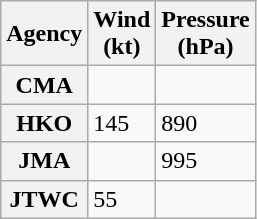<table class="wikitable floatleft">
<tr>
<th>Agency</th>
<th>Wind<br>(kt)</th>
<th>Pressure<br>(hPa)</th>
</tr>
<tr>
<th>CMA</th>
<td></td>
<td></td>
</tr>
<tr>
<th>HKO</th>
<td>145</td>
<td>890</td>
</tr>
<tr>
<th>JMA</th>
<td></td>
<td>995</td>
</tr>
<tr>
<th>JTWC</th>
<td>55</td>
<td></td>
</tr>
</table>
